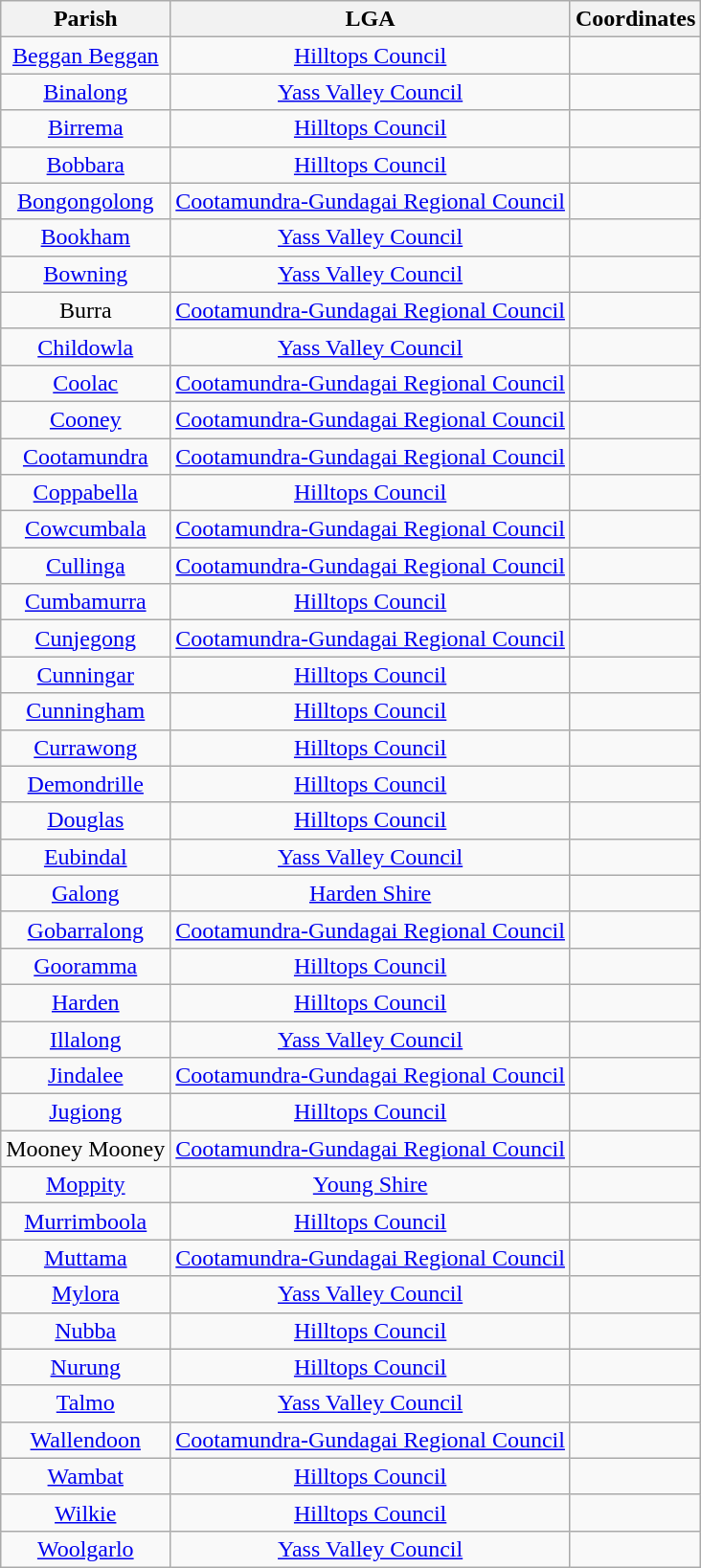<table class="wikitable" style="text-align:center">
<tr>
<th>Parish</th>
<th>LGA</th>
<th>Coordinates</th>
</tr>
<tr>
<td><a href='#'>Beggan Beggan</a></td>
<td><a href='#'>Hilltops Council</a></td>
<td></td>
</tr>
<tr>
<td><a href='#'>Binalong</a></td>
<td><a href='#'>Yass Valley Council</a></td>
<td></td>
</tr>
<tr>
<td><a href='#'>Birrema</a></td>
<td><a href='#'>Hilltops Council</a></td>
<td></td>
</tr>
<tr>
<td><a href='#'>Bobbara</a></td>
<td><a href='#'>Hilltops Council</a></td>
<td></td>
</tr>
<tr>
<td><a href='#'>Bongongolong</a></td>
<td><a href='#'>Cootamundra-Gundagai Regional Council</a></td>
<td></td>
</tr>
<tr>
<td><a href='#'>Bookham</a></td>
<td><a href='#'>Yass Valley Council</a></td>
<td></td>
</tr>
<tr>
<td><a href='#'>Bowning</a></td>
<td><a href='#'>Yass Valley Council</a></td>
<td></td>
</tr>
<tr>
<td Burra, New South Wales>Burra</td>
<td><a href='#'>Cootamundra-Gundagai Regional Council</a></td>
<td></td>
</tr>
<tr>
<td><a href='#'>Childowla</a></td>
<td><a href='#'>Yass Valley Council</a></td>
<td></td>
</tr>
<tr>
<td><a href='#'>Coolac</a></td>
<td><a href='#'>Cootamundra-Gundagai Regional Council</a></td>
<td></td>
</tr>
<tr>
<td><a href='#'>Cooney</a></td>
<td><a href='#'>Cootamundra-Gundagai Regional Council</a></td>
<td></td>
</tr>
<tr>
<td><a href='#'>Cootamundra</a></td>
<td><a href='#'>Cootamundra-Gundagai Regional Council</a></td>
<td></td>
</tr>
<tr>
<td><a href='#'>Coppabella</a></td>
<td><a href='#'>Hilltops Council</a></td>
<td></td>
</tr>
<tr>
<td><a href='#'>Cowcumbala</a></td>
<td><a href='#'>Cootamundra-Gundagai Regional Council</a></td>
<td></td>
</tr>
<tr>
<td><a href='#'>Cullinga</a></td>
<td><a href='#'>Cootamundra-Gundagai Regional Council</a></td>
<td></td>
</tr>
<tr>
<td><a href='#'>Cumbamurra</a></td>
<td><a href='#'>Hilltops Council</a></td>
<td></td>
</tr>
<tr>
<td><a href='#'>Cunjegong</a></td>
<td><a href='#'>Cootamundra-Gundagai Regional Council</a></td>
<td></td>
</tr>
<tr>
<td><a href='#'>Cunningar</a></td>
<td><a href='#'>Hilltops Council</a></td>
<td></td>
</tr>
<tr>
<td><a href='#'>Cunningham</a></td>
<td><a href='#'>Hilltops Council</a></td>
<td></td>
</tr>
<tr>
<td><a href='#'>Currawong</a></td>
<td><a href='#'>Hilltops Council</a></td>
<td></td>
</tr>
<tr>
<td><a href='#'>Demondrille</a></td>
<td><a href='#'>Hilltops Council</a></td>
<td></td>
</tr>
<tr>
<td><a href='#'>Douglas</a></td>
<td><a href='#'>Hilltops Council</a></td>
<td></td>
</tr>
<tr>
<td><a href='#'>Eubindal</a></td>
<td><a href='#'>Yass Valley Council</a></td>
<td></td>
</tr>
<tr>
<td><a href='#'>Galong</a></td>
<td><a href='#'>Harden Shire</a></td>
<td></td>
</tr>
<tr>
<td><a href='#'>Gobarralong</a></td>
<td><a href='#'>Cootamundra-Gundagai Regional Council</a></td>
<td></td>
</tr>
<tr>
<td><a href='#'>Gooramma</a></td>
<td><a href='#'>Hilltops Council</a></td>
<td></td>
</tr>
<tr>
<td><a href='#'>Harden</a></td>
<td><a href='#'>Hilltops Council</a></td>
<td></td>
</tr>
<tr>
<td><a href='#'>Illalong</a></td>
<td><a href='#'>Yass Valley Council</a></td>
<td></td>
</tr>
<tr>
<td><a href='#'>Jindalee</a></td>
<td><a href='#'>Cootamundra-Gundagai Regional Council</a></td>
<td></td>
</tr>
<tr>
<td><a href='#'>Jugiong</a></td>
<td><a href='#'>Hilltops Council</a></td>
<td></td>
</tr>
<tr>
<td Mooney Mooney Range, New South Wales>Mooney Mooney</td>
<td><a href='#'>Cootamundra-Gundagai Regional Council</a></td>
<td></td>
</tr>
<tr>
<td><a href='#'>Moppity</a></td>
<td><a href='#'>Young Shire</a></td>
<td></td>
</tr>
<tr>
<td><a href='#'>Murrimboola</a></td>
<td><a href='#'>Hilltops Council</a></td>
<td></td>
</tr>
<tr>
<td><a href='#'>Muttama</a></td>
<td><a href='#'>Cootamundra-Gundagai Regional Council</a></td>
<td></td>
</tr>
<tr>
<td><a href='#'>Mylora</a></td>
<td><a href='#'>Yass Valley Council</a></td>
<td></td>
</tr>
<tr>
<td><a href='#'>Nubba</a></td>
<td><a href='#'>Hilltops Council</a></td>
<td></td>
</tr>
<tr>
<td><a href='#'>Nurung</a></td>
<td><a href='#'>Hilltops Council</a></td>
<td></td>
</tr>
<tr>
<td><a href='#'>Talmo</a></td>
<td><a href='#'>Yass Valley Council</a></td>
<td></td>
</tr>
<tr>
<td><a href='#'>Wallendoon</a></td>
<td><a href='#'>Cootamundra-Gundagai Regional Council</a></td>
<td></td>
</tr>
<tr>
<td><a href='#'>Wambat</a></td>
<td><a href='#'>Hilltops Council</a></td>
<td></td>
</tr>
<tr>
<td><a href='#'>Wilkie</a></td>
<td><a href='#'>Hilltops Council</a></td>
<td></td>
</tr>
<tr>
<td><a href='#'>Woolgarlo</a></td>
<td><a href='#'>Yass Valley Council</a></td>
<td></td>
</tr>
</table>
